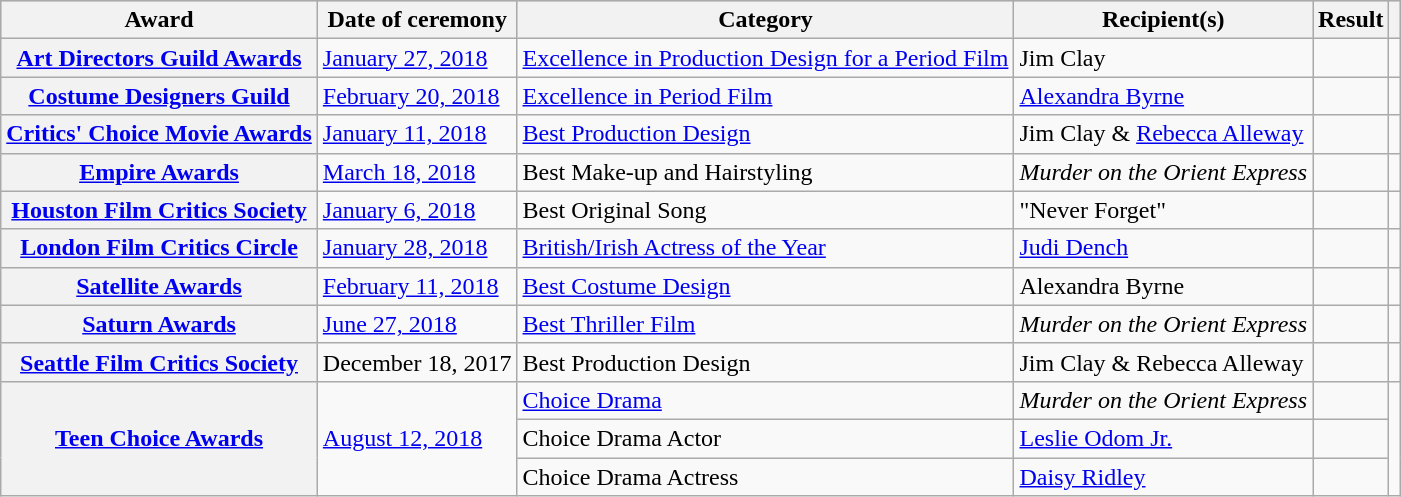<table class="wikitable plainrowheaders sortable">
<tr style="background:#ccc; text-align:center;">
<th scope="col">Award</th>
<th scope="col">Date of ceremony</th>
<th scope="col">Category</th>
<th scope="col">Recipient(s)</th>
<th scope="col">Result</th>
<th scope="col" class="unsortable"></th>
</tr>
<tr>
<th scope="row"><a href='#'>Art Directors Guild Awards</a></th>
<td><a href='#'>January 27, 2018</a></td>
<td><a href='#'>Excellence in Production Design for a Period Film</a></td>
<td>Jim Clay</td>
<td></td>
<td style="text-align:center;"></td>
</tr>
<tr>
<th scope="row"><a href='#'>Costume Designers Guild</a></th>
<td><a href='#'>February 20, 2018</a></td>
<td><a href='#'>Excellence in Period Film</a></td>
<td><a href='#'>Alexandra Byrne</a></td>
<td></td>
<td style="text-align:center;"></td>
</tr>
<tr>
<th scope="row"><a href='#'>Critics' Choice Movie Awards</a></th>
<td><a href='#'>January 11, 2018</a></td>
<td><a href='#'>Best Production Design</a></td>
<td>Jim Clay & <a href='#'>Rebecca Alleway</a></td>
<td></td>
<td style="text-align:center;"></td>
</tr>
<tr>
<th scope="row"><a href='#'>Empire Awards</a></th>
<td><a href='#'>March 18, 2018</a></td>
<td>Best Make-up and Hairstyling</td>
<td><em>Murder on the Orient Express</em></td>
<td></td>
<td style="text-align:center;"></td>
</tr>
<tr>
<th scope="row"><a href='#'>Houston Film Critics Society</a></th>
<td><a href='#'>January 6, 2018</a></td>
<td>Best Original Song</td>
<td>"Never Forget"</td>
<td></td>
<td style="text-align:center;"><br></td>
</tr>
<tr>
<th scope="row"><a href='#'>London Film Critics Circle</a></th>
<td><a href='#'>January 28, 2018</a></td>
<td><a href='#'>British/Irish Actress of the Year</a></td>
<td><a href='#'>Judi Dench</a></td>
<td></td>
<td style="text-align:center;"></td>
</tr>
<tr>
<th scope="row"><a href='#'>Satellite Awards</a></th>
<td><a href='#'>February 11, 2018</a></td>
<td><a href='#'>Best Costume Design</a></td>
<td>Alexandra Byrne</td>
<td></td>
<td style="text-align:center;"></td>
</tr>
<tr>
<th scope="row"><a href='#'>Saturn Awards</a></th>
<td><a href='#'>June 27, 2018</a></td>
<td><a href='#'>Best Thriller Film</a></td>
<td><em>Murder on the Orient Express</em></td>
<td></td>
<td style="text-align:center;"><br></td>
</tr>
<tr>
<th scope="row"><a href='#'>Seattle Film Critics Society</a></th>
<td>December 18, 2017</td>
<td>Best Production Design</td>
<td>Jim Clay & Rebecca Alleway</td>
<td></td>
<td style="text-align:center;"></td>
</tr>
<tr>
<th scope="row" rowspan="3"><a href='#'>Teen Choice Awards</a></th>
<td rowspan="3"><a href='#'>August 12, 2018</a></td>
<td><a href='#'>Choice Drama</a></td>
<td><em>Murder on the Orient Express</em></td>
<td></td>
<td rowspan="3" style="text-align:center;"></td>
</tr>
<tr>
<td>Choice Drama Actor</td>
<td><a href='#'>Leslie Odom Jr.</a></td>
<td></td>
</tr>
<tr>
<td>Choice Drama Actress</td>
<td><a href='#'>Daisy Ridley</a></td>
<td></td>
</tr>
</table>
